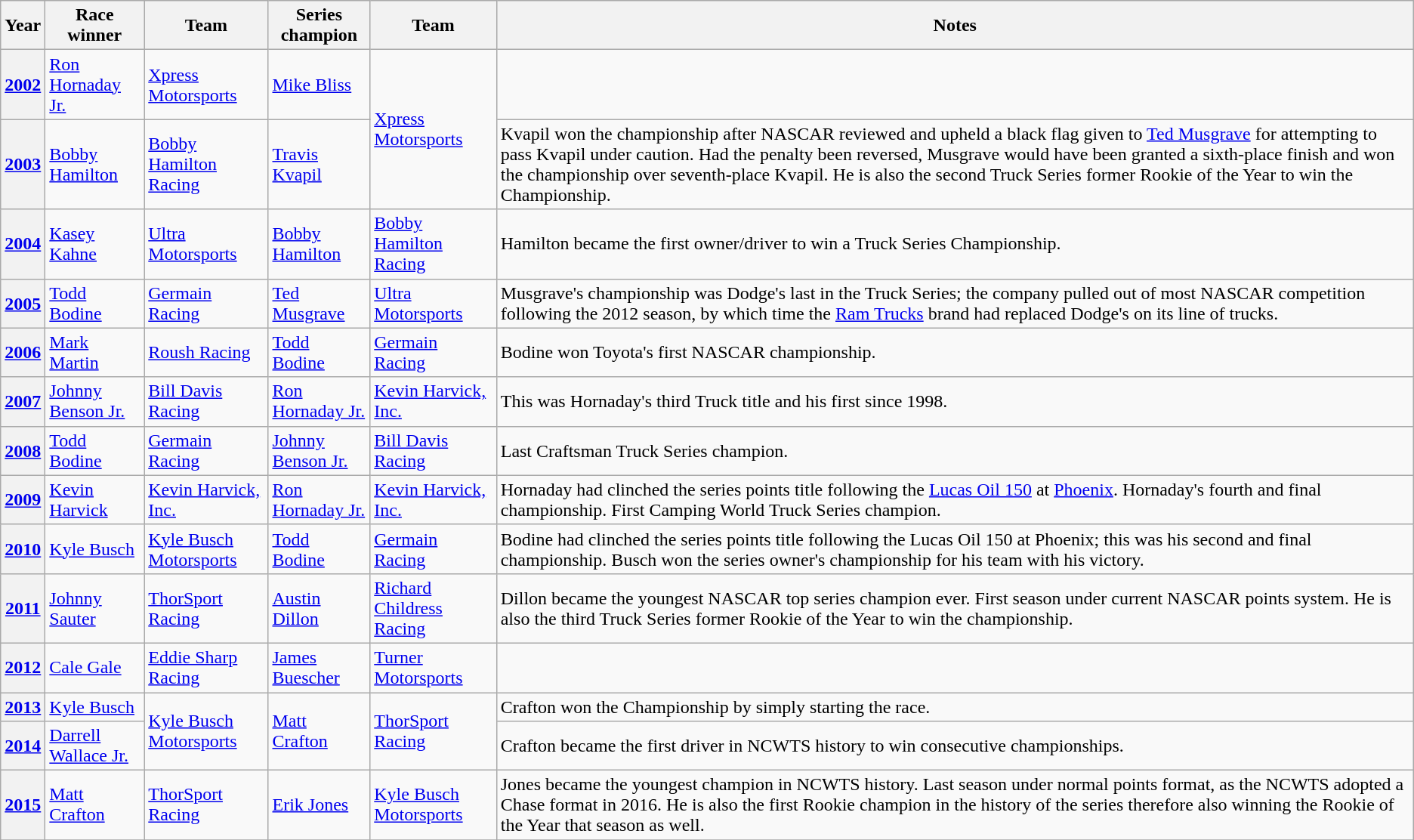<table class="wikitable">
<tr>
<th>Year</th>
<th>Race winner</th>
<th>Team</th>
<th>Series champion</th>
<th>Team</th>
<th>Notes</th>
</tr>
<tr>
<th><a href='#'>2002</a></th>
<td><a href='#'>Ron Hornaday Jr.</a></td>
<td><a href='#'>Xpress Motorsports</a></td>
<td><a href='#'>Mike Bliss</a></td>
<td rowspan=2><a href='#'>Xpress Motorsports</a></td>
<td></td>
</tr>
<tr>
<th><a href='#'>2003</a></th>
<td><a href='#'>Bobby Hamilton</a></td>
<td><a href='#'>Bobby Hamilton Racing</a></td>
<td><a href='#'>Travis Kvapil</a></td>
<td>Kvapil won the championship after NASCAR reviewed and upheld a black flag given to <a href='#'>Ted Musgrave</a> for attempting to pass Kvapil under caution. Had the penalty been reversed, Musgrave would have been granted a sixth-place finish and won the championship over seventh-place Kvapil. He is also the second Truck Series former Rookie of the Year to win the Championship.</td>
</tr>
<tr>
<th><a href='#'>2004</a></th>
<td><a href='#'>Kasey Kahne</a></td>
<td><a href='#'>Ultra Motorsports</a></td>
<td><a href='#'>Bobby Hamilton</a></td>
<td><a href='#'>Bobby Hamilton Racing</a></td>
<td>Hamilton became the first owner/driver to win a Truck Series Championship.</td>
</tr>
<tr>
<th><a href='#'>2005</a></th>
<td><a href='#'>Todd Bodine</a></td>
<td><a href='#'>Germain Racing</a></td>
<td><a href='#'>Ted Musgrave</a></td>
<td><a href='#'>Ultra Motorsports</a></td>
<td>Musgrave's championship was Dodge's last in the Truck Series; the company pulled out of most NASCAR competition following the 2012 season, by which time the <a href='#'>Ram Trucks</a> brand had replaced Dodge's on its line of trucks.</td>
</tr>
<tr>
<th><a href='#'>2006</a></th>
<td><a href='#'>Mark Martin</a></td>
<td><a href='#'>Roush Racing</a></td>
<td><a href='#'>Todd Bodine</a></td>
<td><a href='#'>Germain Racing</a></td>
<td>Bodine won Toyota's first NASCAR championship.</td>
</tr>
<tr>
<th><a href='#'>2007</a></th>
<td><a href='#'>Johnny Benson Jr.</a></td>
<td><a href='#'>Bill Davis Racing</a></td>
<td><a href='#'>Ron Hornaday Jr.</a></td>
<td><a href='#'>Kevin Harvick, Inc.</a></td>
<td>This was Hornaday's third Truck title and his first since 1998.</td>
</tr>
<tr>
<th><a href='#'>2008</a></th>
<td><a href='#'>Todd Bodine</a></td>
<td><a href='#'>Germain Racing</a></td>
<td><a href='#'>Johnny Benson Jr.</a></td>
<td><a href='#'>Bill Davis Racing</a></td>
<td>Last Craftsman Truck Series champion.</td>
</tr>
<tr>
<th><a href='#'>2009</a></th>
<td><a href='#'>Kevin Harvick</a></td>
<td><a href='#'>Kevin Harvick, Inc.</a></td>
<td><a href='#'>Ron Hornaday Jr.</a></td>
<td><a href='#'>Kevin Harvick, Inc.</a></td>
<td>Hornaday had clinched the series points title following the <a href='#'>Lucas Oil 150</a> at <a href='#'>Phoenix</a>. Hornaday's fourth and final championship. First Camping World Truck Series champion.</td>
</tr>
<tr>
<th><a href='#'>2010</a></th>
<td><a href='#'>Kyle Busch</a></td>
<td><a href='#'>Kyle Busch Motorsports</a></td>
<td><a href='#'>Todd Bodine</a></td>
<td><a href='#'>Germain Racing</a></td>
<td>Bodine had clinched the series points title following the Lucas Oil 150 at Phoenix; this was his second and final championship. Busch won the series owner's championship for his team with his victory.</td>
</tr>
<tr>
<th><a href='#'>2011</a></th>
<td><a href='#'>Johnny Sauter</a></td>
<td><a href='#'>ThorSport Racing</a></td>
<td><a href='#'>Austin Dillon</a></td>
<td><a href='#'>Richard Childress Racing</a></td>
<td>Dillon became the youngest NASCAR top series champion ever. First season under current NASCAR points system. He is also the third Truck Series former Rookie of the Year to win the championship.</td>
</tr>
<tr>
<th><a href='#'>2012</a></th>
<td><a href='#'>Cale Gale</a></td>
<td><a href='#'>Eddie Sharp Racing</a></td>
<td><a href='#'>James Buescher</a></td>
<td><a href='#'>Turner Motorsports</a></td>
<td></td>
</tr>
<tr>
<th><a href='#'>2013</a></th>
<td><a href='#'>Kyle Busch</a></td>
<td rowspan=2><a href='#'>Kyle Busch Motorsports</a></td>
<td rowspan=2><a href='#'>Matt Crafton</a></td>
<td rowspan=2><a href='#'>ThorSport Racing</a></td>
<td>Crafton won the Championship by simply starting the race.</td>
</tr>
<tr>
<th><a href='#'>2014</a></th>
<td><a href='#'>Darrell Wallace Jr.</a></td>
<td>Crafton became the first driver in NCWTS history to win consecutive championships.</td>
</tr>
<tr>
<th><a href='#'>2015</a></th>
<td><a href='#'>Matt Crafton</a></td>
<td><a href='#'>ThorSport Racing</a></td>
<td><a href='#'>Erik Jones</a></td>
<td><a href='#'>Kyle Busch Motorsports</a></td>
<td>Jones became the youngest champion in NCWTS history. Last season under normal points format, as the NCWTS adopted a Chase format in 2016. He is also the first Rookie champion in the history of the series therefore also winning the Rookie of the Year that season as well.</td>
</tr>
<tr>
</tr>
</table>
